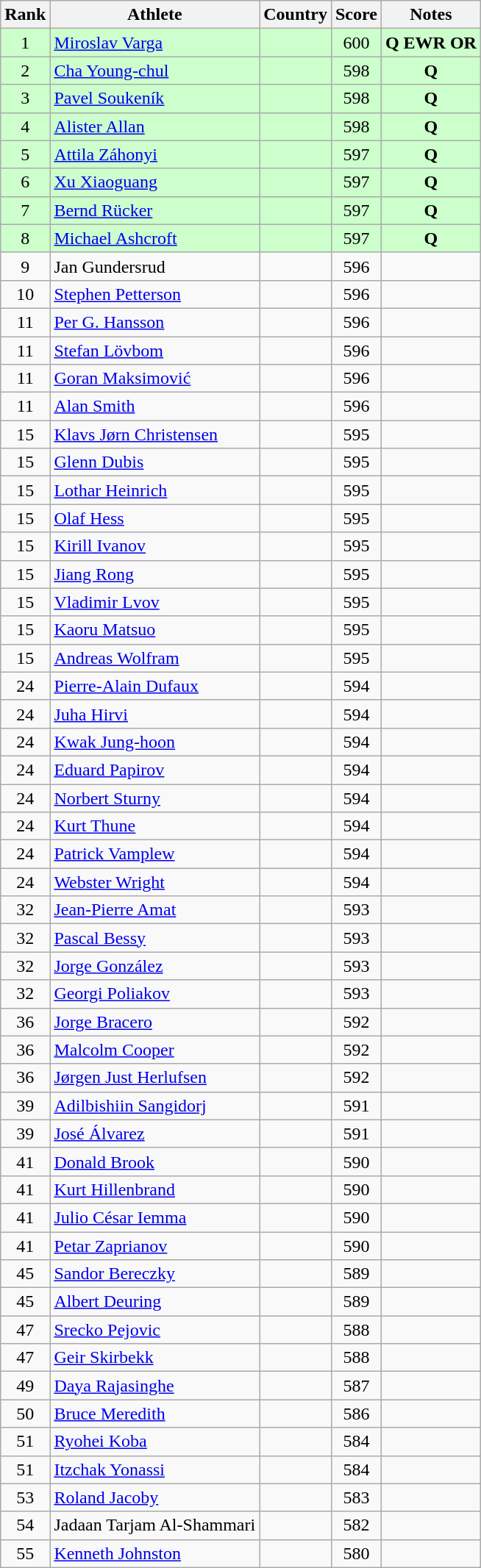<table class="wikitable sortable" style="text-align: center">
<tr>
<th>Rank</th>
<th>Athlete</th>
<th>Country</th>
<th>Score</th>
<th>Notes</th>
</tr>
<tr bgcolor=#ccffcc>
<td>1</td>
<td align=left><a href='#'>Miroslav Varga</a></td>
<td align=left></td>
<td>600</td>
<td><strong>Q EWR OR</strong></td>
</tr>
<tr bgcolor=#ccffcc>
<td>2</td>
<td align=left><a href='#'>Cha Young-chul</a></td>
<td align=left></td>
<td>598</td>
<td><strong>Q</strong></td>
</tr>
<tr bgcolor=#ccffcc>
<td>3</td>
<td align=left><a href='#'>Pavel Soukeník</a></td>
<td align=left></td>
<td>598</td>
<td><strong>Q</strong></td>
</tr>
<tr bgcolor=#ccffcc>
<td>4</td>
<td align=left><a href='#'>Alister Allan</a></td>
<td align=left></td>
<td>598</td>
<td><strong>Q</strong></td>
</tr>
<tr bgcolor=#ccffcc>
<td>5</td>
<td align=left><a href='#'>Attila Záhonyi</a></td>
<td align=left></td>
<td>597</td>
<td><strong>Q</strong></td>
</tr>
<tr bgcolor=#ccffcc>
<td>6</td>
<td align=left><a href='#'>Xu Xiaoguang</a></td>
<td align=left></td>
<td>597</td>
<td><strong>Q</strong></td>
</tr>
<tr bgcolor=#ccffcc>
<td>7</td>
<td align=left><a href='#'>Bernd Rücker</a></td>
<td align=left></td>
<td>597</td>
<td><strong>Q</strong></td>
</tr>
<tr bgcolor=#ccffcc>
<td>8</td>
<td align=left><a href='#'>Michael Ashcroft</a></td>
<td align=left></td>
<td>597</td>
<td><strong>Q</strong></td>
</tr>
<tr>
<td>9</td>
<td align=left>Jan Gundersrud</td>
<td align=left></td>
<td>596</td>
<td></td>
</tr>
<tr>
<td>10</td>
<td align=left><a href='#'>Stephen Petterson</a></td>
<td align=left></td>
<td>596</td>
<td></td>
</tr>
<tr>
<td>11</td>
<td align=left><a href='#'>Per G. Hansson</a></td>
<td align=left></td>
<td>596</td>
<td></td>
</tr>
<tr>
<td>11</td>
<td align=left><a href='#'>Stefan Lövbom</a></td>
<td align=left></td>
<td>596</td>
<td></td>
</tr>
<tr>
<td>11</td>
<td align=left><a href='#'>Goran Maksimović</a></td>
<td align=left></td>
<td>596</td>
<td></td>
</tr>
<tr>
<td>11</td>
<td align=left><a href='#'>Alan Smith</a></td>
<td align=left></td>
<td>596</td>
<td></td>
</tr>
<tr>
<td>15</td>
<td align=left><a href='#'>Klavs Jørn Christensen</a></td>
<td align=left></td>
<td>595</td>
<td></td>
</tr>
<tr>
<td>15</td>
<td align=left><a href='#'>Glenn Dubis</a></td>
<td align=left></td>
<td>595</td>
<td></td>
</tr>
<tr>
<td>15</td>
<td align=left><a href='#'>Lothar Heinrich</a></td>
<td align=left></td>
<td>595</td>
<td></td>
</tr>
<tr>
<td>15</td>
<td align=left><a href='#'>Olaf Hess</a></td>
<td align=left></td>
<td>595</td>
<td></td>
</tr>
<tr>
<td>15</td>
<td align=left><a href='#'>Kirill Ivanov</a></td>
<td align=left></td>
<td>595</td>
<td></td>
</tr>
<tr>
<td>15</td>
<td align=left><a href='#'>Jiang Rong</a></td>
<td align=left></td>
<td>595</td>
<td></td>
</tr>
<tr>
<td>15</td>
<td align=left><a href='#'>Vladimir Lvov</a></td>
<td align=left></td>
<td>595</td>
<td></td>
</tr>
<tr>
<td>15</td>
<td align=left><a href='#'>Kaoru Matsuo</a></td>
<td align=left></td>
<td>595</td>
<td></td>
</tr>
<tr>
<td>15</td>
<td align=left><a href='#'>Andreas Wolfram</a></td>
<td align=left></td>
<td>595</td>
<td></td>
</tr>
<tr>
<td>24</td>
<td align=left><a href='#'>Pierre-Alain Dufaux</a></td>
<td align=left></td>
<td>594</td>
<td></td>
</tr>
<tr>
<td>24</td>
<td align=left><a href='#'>Juha Hirvi</a></td>
<td align=left></td>
<td>594</td>
<td></td>
</tr>
<tr>
<td>24</td>
<td align=left><a href='#'>Kwak Jung-hoon</a></td>
<td align=left></td>
<td>594</td>
<td></td>
</tr>
<tr>
<td>24</td>
<td align=left><a href='#'>Eduard Papirov</a></td>
<td align=left></td>
<td>594</td>
<td></td>
</tr>
<tr>
<td>24</td>
<td align=left><a href='#'>Norbert Sturny</a></td>
<td align=left></td>
<td>594</td>
<td></td>
</tr>
<tr>
<td>24</td>
<td align=left><a href='#'>Kurt Thune</a></td>
<td align=left></td>
<td>594</td>
<td></td>
</tr>
<tr>
<td>24</td>
<td align=left><a href='#'>Patrick Vamplew</a></td>
<td align=left></td>
<td>594</td>
<td></td>
</tr>
<tr>
<td>24</td>
<td align=left><a href='#'>Webster Wright</a></td>
<td align=left></td>
<td>594</td>
<td></td>
</tr>
<tr>
<td>32</td>
<td align=left><a href='#'>Jean-Pierre Amat</a></td>
<td align=left></td>
<td>593</td>
<td></td>
</tr>
<tr>
<td>32</td>
<td align=left><a href='#'>Pascal Bessy</a></td>
<td align=left></td>
<td>593</td>
<td></td>
</tr>
<tr>
<td>32</td>
<td align=left><a href='#'>Jorge González</a></td>
<td align=left></td>
<td>593</td>
<td></td>
</tr>
<tr>
<td>32</td>
<td align=left><a href='#'>Georgi Poliakov</a></td>
<td align=left></td>
<td>593</td>
<td></td>
</tr>
<tr>
<td>36</td>
<td align=left><a href='#'>Jorge Bracero</a></td>
<td align=left></td>
<td>592</td>
<td></td>
</tr>
<tr>
<td>36</td>
<td align=left><a href='#'>Malcolm Cooper</a></td>
<td align=left></td>
<td>592</td>
<td></td>
</tr>
<tr>
<td>36</td>
<td align=left><a href='#'>Jørgen Just Herlufsen</a></td>
<td align=left></td>
<td>592</td>
<td></td>
</tr>
<tr>
<td>39</td>
<td align=left><a href='#'>Adilbishiin Sangidorj</a></td>
<td align=left></td>
<td>591</td>
<td></td>
</tr>
<tr>
<td>39</td>
<td align=left><a href='#'>José Álvarez</a></td>
<td align=left></td>
<td>591</td>
<td></td>
</tr>
<tr>
<td>41</td>
<td align=left><a href='#'>Donald Brook</a></td>
<td align=left></td>
<td>590</td>
<td></td>
</tr>
<tr>
<td>41</td>
<td align=left><a href='#'>Kurt Hillenbrand</a></td>
<td align=left></td>
<td>590</td>
<td></td>
</tr>
<tr>
<td>41</td>
<td align=left><a href='#'>Julio César Iemma</a></td>
<td align=left></td>
<td>590</td>
<td></td>
</tr>
<tr>
<td>41</td>
<td align=left><a href='#'>Petar Zaprianov</a></td>
<td align=left></td>
<td>590</td>
<td></td>
</tr>
<tr>
<td>45</td>
<td align=left><a href='#'>Sandor Bereczky</a></td>
<td align=left></td>
<td>589</td>
<td></td>
</tr>
<tr>
<td>45</td>
<td align=left><a href='#'>Albert Deuring</a></td>
<td align=left></td>
<td>589</td>
<td></td>
</tr>
<tr>
<td>47</td>
<td align=left><a href='#'>Srecko Pejovic</a></td>
<td align=left></td>
<td>588</td>
<td></td>
</tr>
<tr>
<td>47</td>
<td align=left><a href='#'>Geir Skirbekk</a></td>
<td align=left></td>
<td>588</td>
<td></td>
</tr>
<tr>
<td>49</td>
<td align=left><a href='#'>Daya Rajasinghe</a></td>
<td align=left></td>
<td>587</td>
<td></td>
</tr>
<tr>
<td>50</td>
<td align=left><a href='#'>Bruce Meredith</a></td>
<td align=left></td>
<td>586</td>
<td></td>
</tr>
<tr>
<td>51</td>
<td align=left><a href='#'>Ryohei Koba</a></td>
<td align=left></td>
<td>584</td>
<td></td>
</tr>
<tr>
<td>51</td>
<td align=left><a href='#'>Itzchak Yonassi</a></td>
<td align=left></td>
<td>584</td>
<td></td>
</tr>
<tr>
<td>53</td>
<td align=left><a href='#'>Roland Jacoby</a></td>
<td align=left></td>
<td>583</td>
<td></td>
</tr>
<tr>
<td>54</td>
<td align=left>Jadaan Tarjam Al-Shammari</td>
<td align=left></td>
<td>582</td>
<td></td>
</tr>
<tr>
<td>55</td>
<td align=left><a href='#'>Kenneth Johnston</a></td>
<td align=left></td>
<td>580</td>
<td></td>
</tr>
</table>
